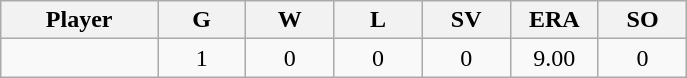<table class="wikitable sortable">
<tr>
<th bgcolor="#DDDDFF" width="16%">Player</th>
<th bgcolor="#DDDDFF" width="9%">G</th>
<th bgcolor="#DDDDFF" width="9%">W</th>
<th bgcolor="#DDDDFF" width="9%">L</th>
<th bgcolor="#DDDDFF" width="9%">SV</th>
<th bgcolor="#DDDDFF" width="9%">ERA</th>
<th bgcolor="#DDDDFF" width="9%">SO</th>
</tr>
<tr align="center">
<td></td>
<td>1</td>
<td>0</td>
<td>0</td>
<td>0</td>
<td>9.00</td>
<td>0</td>
</tr>
</table>
